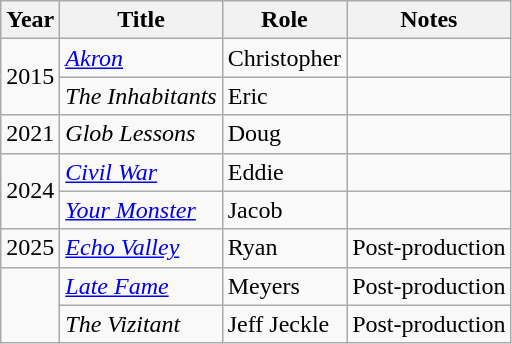<table class="wikitable">
<tr>
<th>Year</th>
<th>Title</th>
<th>Role</th>
<th>Notes</th>
</tr>
<tr>
<td rowspan=2>2015</td>
<td><em><a href='#'>Akron</a></em></td>
<td>Christopher</td>
<td></td>
</tr>
<tr>
<td><em>The Inhabitants</em></td>
<td>Eric</td>
<td></td>
</tr>
<tr>
<td>2021</td>
<td><em>Glob Lessons</em></td>
<td>Doug</td>
<td></td>
</tr>
<tr>
<td rowspan=2>2024</td>
<td><em><a href='#'>Civil War</a></em></td>
<td>Eddie</td>
<td></td>
</tr>
<tr>
<td><em><a href='#'>Your Monster</a></em></td>
<td>Jacob</td>
<td></td>
</tr>
<tr>
<td>2025</td>
<td><em><a href='#'>Echo Valley</a></em></td>
<td>Ryan</td>
<td>Post-production</td>
</tr>
<tr>
<td rowspan=2></td>
<td><em><a href='#'>Late Fame</a></em></td>
<td>Meyers</td>
<td>Post-production</td>
</tr>
<tr>
<td><em>The Vizitant</em></td>
<td>Jeff Jeckle</td>
<td>Post-production</td>
</tr>
</table>
